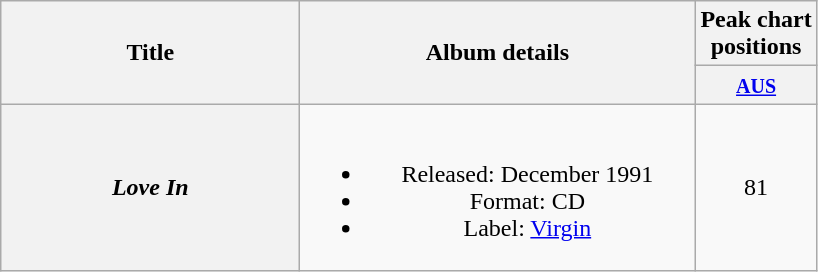<table class="wikitable plainrowheaders" style="text-align:center;" border="1">
<tr>
<th scope="col" rowspan="2" style="width:12em;">Title</th>
<th scope="col" rowspan="2" style="width:16em;">Album details</th>
<th scope="col" colspan="1">Peak chart<br>positions</th>
</tr>
<tr>
<th scope="col" style="text-align:center;"><small><a href='#'>AUS</a></small><br></th>
</tr>
<tr>
<th scope="row"><em>Love In</em></th>
<td><br><ul><li>Released: December 1991</li><li>Format: CD</li><li>Label: <a href='#'>Virgin</a></li></ul></td>
<td align="center">81</td>
</tr>
</table>
